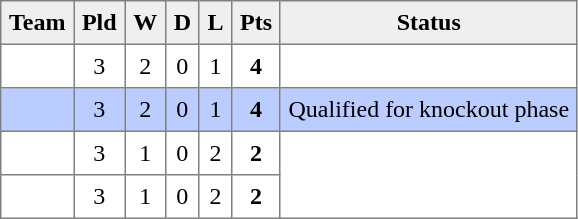<table style=border-collapse:collapse border=1 cellspacing=0 cellpadding=5>
<tr align=center bgcolor=#efefef>
<th>Team</th>
<th>Pld</th>
<th>W</th>
<th>D</th>
<th>L</th>
<th>Pts</th>
<th>Status</th>
</tr>
<tr align=center style="background:#FFFFFF;">
<td style="text-align:left;"> </td>
<td>3</td>
<td>2</td>
<td>0</td>
<td>1</td>
<td><strong>4</strong></td>
<td rowspan=1></td>
</tr>
<tr align=center style="background:#bbccff;">
<td style="text-align:left;"> </td>
<td>3</td>
<td>2</td>
<td>0</td>
<td>1</td>
<td><strong>4</strong></td>
<td rowspan=1>Qualified for knockout phase</td>
</tr>
<tr align=center style="background:#FFFFFF;">
<td style="text-align:left;"> </td>
<td>3</td>
<td>1</td>
<td>0</td>
<td>2</td>
<td><strong>2</strong></td>
<td rowspan=2></td>
</tr>
<tr align=center style="background:#FFFFFF;">
<td style="text-align:left;"> </td>
<td>3</td>
<td>1</td>
<td>0</td>
<td>2</td>
<td><strong>2</strong></td>
</tr>
</table>
